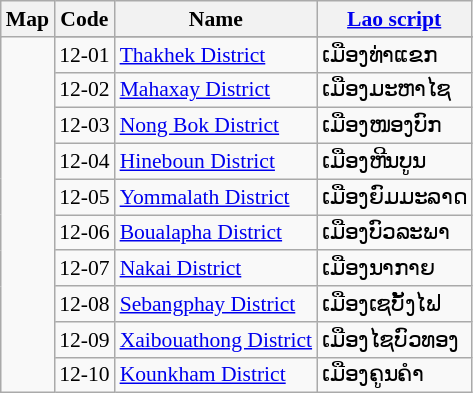<table class="wikitable"  style="font-size:90%;">
<tr>
<th>Map</th>
<th>Code</th>
<th>Name</th>
<th><a href='#'>Lao script</a></th>
</tr>
<tr>
<td rowspan=12></td>
</tr>
<tr>
<td>12-01</td>
<td><a href='#'>Thakhek District</a></td>
<td>ເມືອງທ່າແຂກ</td>
</tr>
<tr>
<td>12-02</td>
<td><a href='#'>Mahaxay District</a></td>
<td>ເມືອງມະຫາໄຊ</td>
</tr>
<tr>
<td>12-03</td>
<td><a href='#'>Nong Bok District</a></td>
<td>ເມືອງໜອງບົກ</td>
</tr>
<tr>
<td>12-04</td>
<td><a href='#'>Hineboun District</a></td>
<td>ເມືອງຫີນບູນ</td>
</tr>
<tr>
<td>12-05</td>
<td><a href='#'>Yommalath District</a></td>
<td>ເມືອງຍົມມະລາດ</td>
</tr>
<tr>
<td>12-06</td>
<td><a href='#'>Boualapha District</a></td>
<td>ເມືອງບົວລະພາ</td>
</tr>
<tr>
<td>12-07</td>
<td><a href='#'>Nakai District</a></td>
<td>ເມືອງນາກາຍ</td>
</tr>
<tr>
<td>12-08</td>
<td><a href='#'>Sebangphay District</a></td>
<td>ເມືອງເຊບັ້ງໄຟ</td>
</tr>
<tr>
<td>12-09</td>
<td><a href='#'>Xaibouathong District</a></td>
<td>ເມືອງໄຊບົວທອງ</td>
</tr>
<tr>
<td>12-10</td>
<td><a href='#'>Kounkham District</a></td>
<td>ເມືອງຄູນຄຳ</td>
</tr>
</table>
